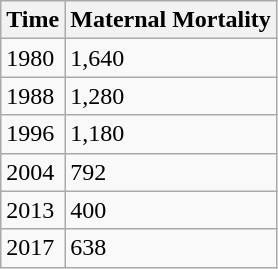<table class="wikitable">
<tr>
<th>Time</th>
<th>Maternal Mortality</th>
</tr>
<tr>
<td>1980</td>
<td>1,640</td>
</tr>
<tr>
<td>1988</td>
<td>1,280</td>
</tr>
<tr>
<td>1996</td>
<td>1,180</td>
</tr>
<tr>
<td>2004</td>
<td>792</td>
</tr>
<tr>
<td>2013</td>
<td>400</td>
</tr>
<tr>
<td>2017</td>
<td>638</td>
</tr>
</table>
